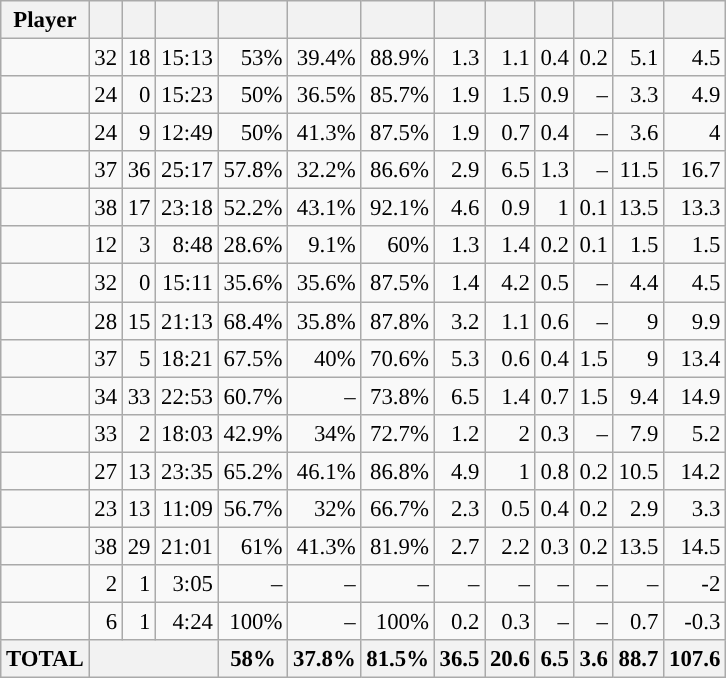<table class="wikitable sortable" style="font-size:95%; text-align:right;">
<tr>
<th>Player</th>
<th></th>
<th></th>
<th></th>
<th></th>
<th></th>
<th></th>
<th></th>
<th></th>
<th></th>
<th></th>
<th></th>
<th></th>
</tr>
<tr>
<td></td>
<td>32</td>
<td>18</td>
<td>15:13</td>
<td>53%</td>
<td>39.4%</td>
<td>88.9%</td>
<td>1.3</td>
<td>1.1</td>
<td>0.4</td>
<td>0.2</td>
<td>5.1</td>
<td>4.5</td>
</tr>
<tr>
<td></td>
<td>24</td>
<td>0</td>
<td>15:23</td>
<td>50%</td>
<td>36.5%</td>
<td>85.7%</td>
<td>1.9</td>
<td>1.5</td>
<td>0.9</td>
<td>–</td>
<td>3.3</td>
<td>4.9</td>
</tr>
<tr>
<td></td>
<td>24</td>
<td>9</td>
<td>12:49</td>
<td>50%</td>
<td>41.3%</td>
<td>87.5%</td>
<td>1.9</td>
<td>0.7</td>
<td>0.4</td>
<td>–</td>
<td>3.6</td>
<td>4</td>
</tr>
<tr>
<td></td>
<td>37</td>
<td>36</td>
<td>25:17</td>
<td>57.8%</td>
<td>32.2%</td>
<td>86.6%</td>
<td>2.9</td>
<td>6.5</td>
<td>1.3</td>
<td>–</td>
<td>11.5</td>
<td>16.7</td>
</tr>
<tr>
<td></td>
<td>38</td>
<td>17</td>
<td>23:18</td>
<td>52.2%</td>
<td>43.1%</td>
<td>92.1%</td>
<td>4.6</td>
<td>0.9</td>
<td>1</td>
<td>0.1</td>
<td>13.5</td>
<td>13.3</td>
</tr>
<tr>
<td></td>
<td>12</td>
<td>3</td>
<td>8:48</td>
<td>28.6%</td>
<td>9.1%</td>
<td>60%</td>
<td>1.3</td>
<td>1.4</td>
<td>0.2</td>
<td>0.1</td>
<td>1.5</td>
<td>1.5</td>
</tr>
<tr>
<td></td>
<td>32</td>
<td>0</td>
<td>15:11</td>
<td>35.6%</td>
<td>35.6%</td>
<td>87.5%</td>
<td>1.4</td>
<td>4.2</td>
<td>0.5</td>
<td>–</td>
<td>4.4</td>
<td>4.5</td>
</tr>
<tr>
<td></td>
<td>28</td>
<td>15</td>
<td>21:13</td>
<td>68.4%</td>
<td>35.8%</td>
<td>87.8%</td>
<td>3.2</td>
<td>1.1</td>
<td>0.6</td>
<td>–</td>
<td>9</td>
<td>9.9</td>
</tr>
<tr>
<td></td>
<td>37</td>
<td>5</td>
<td>18:21</td>
<td>67.5%</td>
<td>40%</td>
<td>70.6%</td>
<td>5.3</td>
<td>0.6</td>
<td>0.4</td>
<td>1.5</td>
<td>9</td>
<td>13.4</td>
</tr>
<tr>
<td></td>
<td>34</td>
<td>33</td>
<td>22:53</td>
<td>60.7%</td>
<td>–</td>
<td>73.8%</td>
<td>6.5</td>
<td>1.4</td>
<td>0.7</td>
<td>1.5</td>
<td>9.4</td>
<td>14.9</td>
</tr>
<tr>
<td></td>
<td>33</td>
<td>2</td>
<td>18:03</td>
<td>42.9%</td>
<td>34%</td>
<td>72.7%</td>
<td>1.2</td>
<td>2</td>
<td>0.3</td>
<td>–</td>
<td>7.9</td>
<td>5.2</td>
</tr>
<tr>
<td></td>
<td>27</td>
<td>13</td>
<td>23:35</td>
<td>65.2%</td>
<td>46.1%</td>
<td>86.8%</td>
<td>4.9</td>
<td>1</td>
<td>0.8</td>
<td>0.2</td>
<td>10.5</td>
<td>14.2</td>
</tr>
<tr>
<td></td>
<td>23</td>
<td>13</td>
<td>11:09</td>
<td>56.7%</td>
<td>32%</td>
<td>66.7%</td>
<td>2.3</td>
<td>0.5</td>
<td>0.4</td>
<td>0.2</td>
<td>2.9</td>
<td>3.3</td>
</tr>
<tr>
<td></td>
<td>38</td>
<td>29</td>
<td>21:01</td>
<td>61%</td>
<td>41.3%</td>
<td>81.9%</td>
<td>2.7</td>
<td>2.2</td>
<td>0.3</td>
<td>0.2</td>
<td>13.5</td>
<td>14.5</td>
</tr>
<tr>
<td></td>
<td>2</td>
<td>1</td>
<td>3:05</td>
<td>–</td>
<td>–</td>
<td>–</td>
<td>–</td>
<td>–</td>
<td>–</td>
<td>–</td>
<td>–</td>
<td>-2</td>
</tr>
<tr>
<td></td>
<td>6</td>
<td>1</td>
<td>4:24</td>
<td>100%</td>
<td>–</td>
<td>100%</td>
<td>0.2</td>
<td>0.3</td>
<td>–</td>
<td>–</td>
<td>0.7</td>
<td>-0.3</td>
</tr>
<tr>
<th align=center>TOTAL</th>
<th colspan=3></th>
<th>58%</th>
<th>37.8%</th>
<th>81.5%</th>
<th>36.5</th>
<th>20.6</th>
<th>6.5</th>
<th>3.6</th>
<th>88.7</th>
<th>107.6</th>
</tr>
</table>
